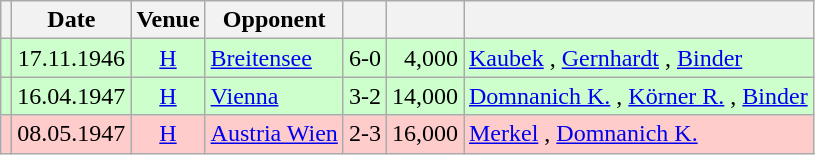<table class="wikitable" Style="text-align: center">
<tr>
<th></th>
<th>Date</th>
<th>Venue</th>
<th>Opponent</th>
<th></th>
<th></th>
<th></th>
</tr>
<tr style="background:#cfc">
<td></td>
<td>17.11.1946</td>
<td><a href='#'>H</a></td>
<td align="left"><a href='#'>Breitensee</a></td>
<td>6-0</td>
<td align="right">4,000</td>
<td align="left"><a href='#'>Kaubek</a> , <a href='#'>Gernhardt</a>  , <a href='#'>Binder</a>   </td>
</tr>
<tr style="background:#cfc">
<td></td>
<td>16.04.1947</td>
<td><a href='#'>H</a></td>
<td align="left"><a href='#'>Vienna</a></td>
<td>3-2</td>
<td align="right">14,000</td>
<td align="left"><a href='#'>Domnanich K.</a> , <a href='#'>Körner R.</a> , <a href='#'>Binder</a> </td>
</tr>
<tr style="background:#fcc">
<td></td>
<td>08.05.1947</td>
<td><a href='#'>H</a></td>
<td align="left"><a href='#'>Austria Wien</a></td>
<td>2-3</td>
<td align="right">16,000</td>
<td align="left"><a href='#'>Merkel</a> , <a href='#'>Domnanich K.</a> </td>
</tr>
</table>
